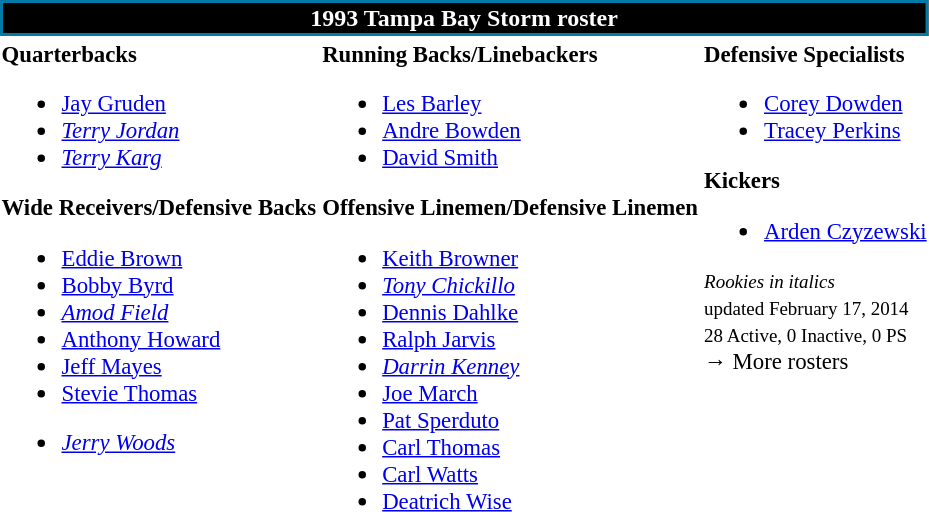<table class="toccolours" style="text-align: left;">
<tr>
<th colspan="7" style="background:#000000; border:2px solid #007BA7; color:white; text-align:center;">1993 Tampa Bay Storm roster</th>
</tr>
<tr>
<td style="font-size: 95%;" valign="top"><strong>Quarterbacks</strong><br><ul><li> <a href='#'>Jay Gruden</a></li><li> <em><a href='#'>Terry Jordan</a></em></li><li> <em><a href='#'>Terry Karg</a></em></li></ul><strong>Wide Receivers/Defensive Backs</strong><ul><li> <a href='#'>Eddie Brown</a></li><li> <a href='#'>Bobby Byrd</a></li><li> <em><a href='#'>Amod Field</a></em></li><li> <a href='#'>Anthony Howard</a></li><li> <a href='#'>Jeff Mayes</a></li><li> <a href='#'>Stevie Thomas</a></li></ul><ul><li> <em><a href='#'>Jerry Woods</a></em></li></ul></td>
<td style="font-size: 95%;" valign="top"><strong>Running Backs/Linebackers</strong><br><ul><li> <a href='#'>Les Barley</a></li><li> <a href='#'>Andre Bowden</a></li><li> <a href='#'>David Smith</a></li></ul><strong>Offensive Linemen/Defensive Linemen</strong><ul><li> <a href='#'>Keith Browner</a></li><li> <em><a href='#'>Tony Chickillo</a></em></li><li> <a href='#'>Dennis Dahlke</a></li><li> <a href='#'>Ralph Jarvis</a></li><li> <em><a href='#'>Darrin Kenney</a></em></li><li> <a href='#'>Joe March</a></li><li> <a href='#'>Pat Sperduto</a></li><li> <a href='#'>Carl Thomas</a></li><li> <a href='#'>Carl Watts</a></li><li> <a href='#'>Deatrich Wise</a></li></ul></td>
<td style="font-size: 95%;" valign="top"><strong>Defensive Specialists</strong><br><ul><li> <a href='#'>Corey Dowden</a></li><li> <a href='#'>Tracey Perkins</a></li></ul><strong>Kickers</strong><ul><li> <a href='#'>Arden Czyzewski</a></li></ul><small><em>Rookies in italics</em><br> updated February 17, 2014</small><br>
<small>28 Active, 0 Inactive, 0 PS</small><br>→ More rosters</td>
</tr>
<tr>
</tr>
</table>
